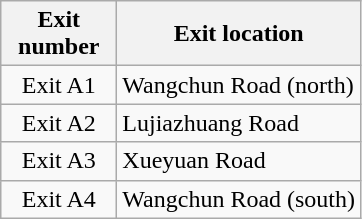<table class="wikitable">
<tr>
<th style="width:70px">Exit number</th>
<th>Exit location</th>
</tr>
<tr>
<td align="center">Exit A1</td>
<td>Wangchun Road (north)</td>
</tr>
<tr>
<td align="center">Exit A2</td>
<td>Lujiazhuang Road</td>
</tr>
<tr>
<td align="center">Exit A3</td>
<td>Xueyuan Road</td>
</tr>
<tr>
<td align="center">Exit A4</td>
<td>Wangchun Road (south)</td>
</tr>
</table>
